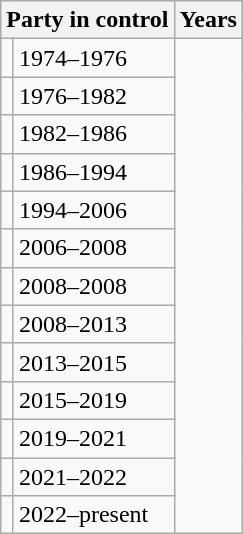<table class="wikitable">
<tr>
<th colspan=2>Party in control</th>
<th>Years</th>
</tr>
<tr>
<td></td>
<td>1974–1976</td>
</tr>
<tr>
<td></td>
<td>1976–1982</td>
</tr>
<tr>
<td></td>
<td>1982–1986</td>
</tr>
<tr>
<td></td>
<td>1986–1994</td>
</tr>
<tr>
<td></td>
<td>1994–2006</td>
</tr>
<tr>
<td></td>
<td>2006–2008</td>
</tr>
<tr>
<td></td>
<td>2008–2008</td>
</tr>
<tr>
<td></td>
<td>2008–2013</td>
</tr>
<tr>
<td></td>
<td>2013–2015</td>
</tr>
<tr>
<td></td>
<td>2015–2019</td>
</tr>
<tr>
<td></td>
<td>2019–2021</td>
</tr>
<tr>
<td></td>
<td>2021–2022</td>
</tr>
<tr>
<td></td>
<td>2022–present</td>
</tr>
</table>
